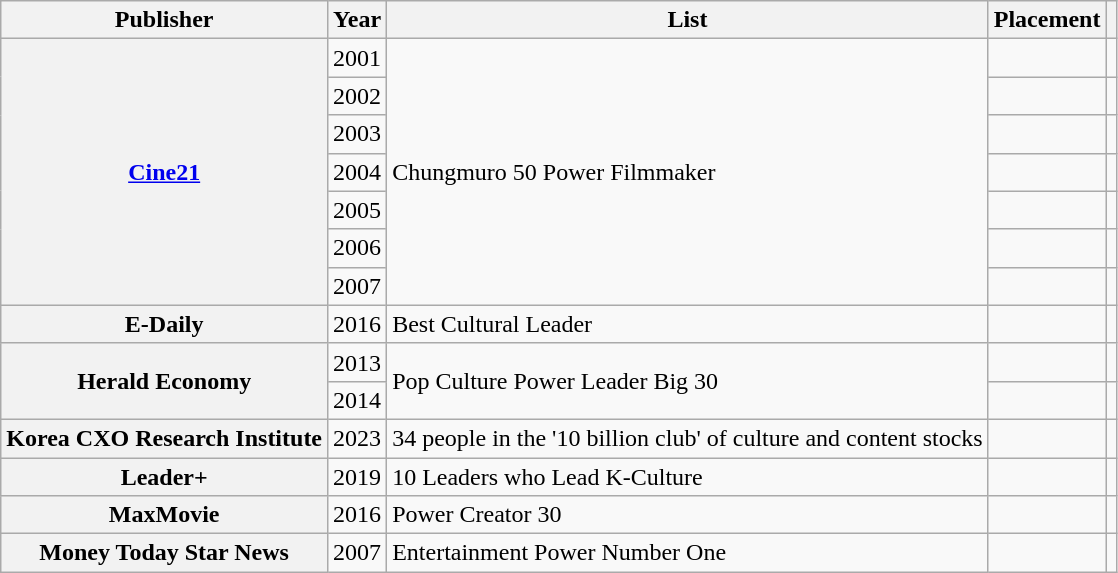<table class="wikitable plainrowheaders sortable">
<tr>
<th scope="col">Publisher</th>
<th scope="col">Year</th>
<th scope="col">List</th>
<th scope="col">Placement</th>
<th class="unsortable" scope="col"></th>
</tr>
<tr>
<th rowspan="7" scope="row"><a href='#'>Cine21</a></th>
<td>2001</td>
<td rowspan="7">Chungmuro 50 Power Filmmaker</td>
<td></td>
<td></td>
</tr>
<tr>
<td>2002</td>
<td></td>
<td></td>
</tr>
<tr>
<td>2003</td>
<td></td>
<td></td>
</tr>
<tr>
<td>2004</td>
<td></td>
<td></td>
</tr>
<tr>
<td>2005</td>
<td></td>
<td></td>
</tr>
<tr>
<td>2006</td>
<td></td>
<td></td>
</tr>
<tr>
<td>2007</td>
<td></td>
<td></td>
</tr>
<tr>
<th scope="row">E-Daily</th>
<td>2016</td>
<td>Best Cultural Leader</td>
<td></td>
<td></td>
</tr>
<tr>
<th scope="row" rowspan="2">Herald Economy</th>
<td>2013</td>
<td rowspan="2">Pop Culture Power Leader Big 30</td>
<td></td>
<td></td>
</tr>
<tr>
<td>2014</td>
<td></td>
<td></td>
</tr>
<tr>
<th scope="row">Korea CXO Research Institute</th>
<td>2023</td>
<td>34 people in the '10 billion club' of culture and content stocks</td>
<td></td>
<td></td>
</tr>
<tr>
<th scope="row">Leader+</th>
<td>2019</td>
<td>10 Leaders who Lead K-Culture</td>
<td></td>
<td></td>
</tr>
<tr>
<th scope="row">MaxMovie</th>
<td>2016</td>
<td>Power Creator 30<br></td>
<td></td>
<td></td>
</tr>
<tr>
<th scope="row">Money Today Star News</th>
<td>2007</td>
<td>Entertainment Power Number One</td>
<td></td>
<td></td>
</tr>
</table>
